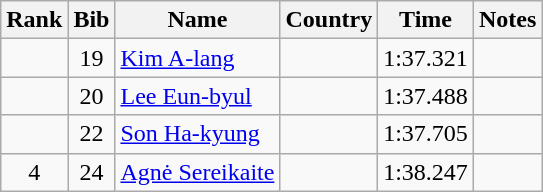<table class="wikitable sortable" style="text-align:center">
<tr>
<th>Rank</th>
<th>Bib</th>
<th>Name</th>
<th>Country</th>
<th>Time</th>
<th>Notes</th>
</tr>
<tr>
<td></td>
<td>19</td>
<td align=left><a href='#'>Kim A-lang</a></td>
<td align=left></td>
<td>1:37.321</td>
<td></td>
</tr>
<tr>
<td></td>
<td>20</td>
<td align=left><a href='#'>Lee Eun-byul</a></td>
<td align=left></td>
<td>1:37.488</td>
<td></td>
</tr>
<tr>
<td></td>
<td>22</td>
<td align=left><a href='#'>Son Ha-kyung</a></td>
<td align=left></td>
<td>1:37.705</td>
<td></td>
</tr>
<tr>
<td>4</td>
<td>24</td>
<td align=left><a href='#'>Agnė Sereikaite</a></td>
<td align=left></td>
<td>1:38.247</td>
<td></td>
</tr>
</table>
